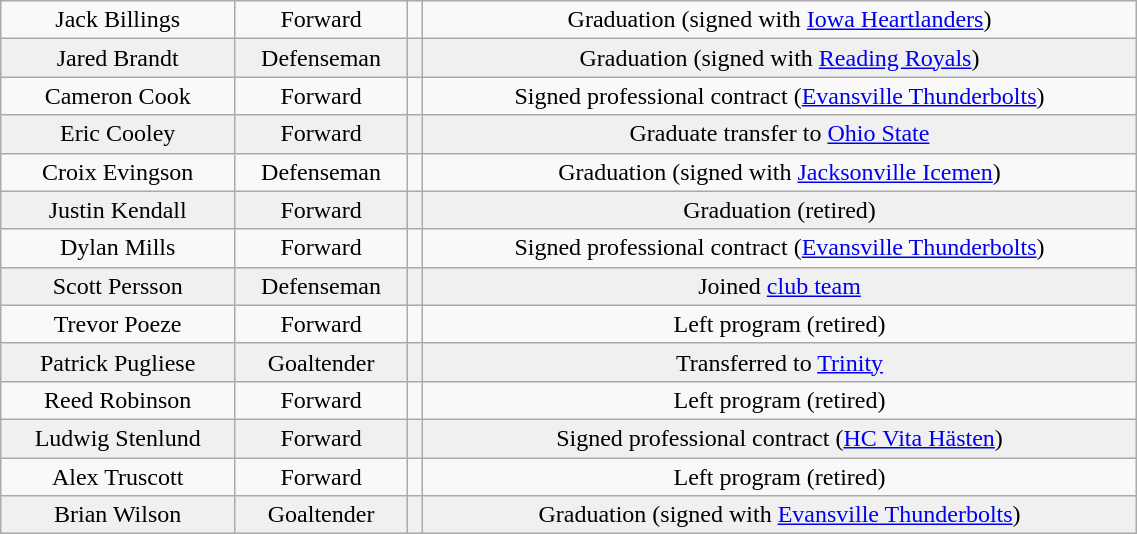<table class="wikitable" width="60%">
<tr align="center" bgcolor="">
<td>Jack Billings</td>
<td>Forward</td>
<td></td>
<td>Graduation (signed with <a href='#'>Iowa Heartlanders</a>)</td>
</tr>
<tr align="center" bgcolor="f0f0f0">
<td>Jared Brandt</td>
<td>Defenseman</td>
<td></td>
<td>Graduation (signed with <a href='#'>Reading Royals</a>)</td>
</tr>
<tr align="center" bgcolor="">
<td>Cameron Cook</td>
<td>Forward</td>
<td></td>
<td>Signed professional contract (<a href='#'>Evansville Thunderbolts</a>)</td>
</tr>
<tr align="center" bgcolor="f0f0f0">
<td>Eric Cooley</td>
<td>Forward</td>
<td></td>
<td>Graduate transfer to <a href='#'>Ohio State</a></td>
</tr>
<tr align="center" bgcolor="">
<td>Croix Evingson</td>
<td>Defenseman</td>
<td></td>
<td>Graduation (signed with <a href='#'>Jacksonville Icemen</a>)</td>
</tr>
<tr align="center" bgcolor="f0f0f0">
<td>Justin Kendall</td>
<td>Forward</td>
<td></td>
<td>Graduation (retired)</td>
</tr>
<tr align="center" bgcolor="">
<td>Dylan Mills</td>
<td>Forward</td>
<td></td>
<td>Signed professional contract (<a href='#'>Evansville Thunderbolts</a>)</td>
</tr>
<tr align="center" bgcolor="f0f0f0">
<td>Scott Persson</td>
<td>Defenseman</td>
<td></td>
<td>Joined <a href='#'>club team</a></td>
</tr>
<tr align="center" bgcolor="">
<td>Trevor Poeze</td>
<td>Forward</td>
<td></td>
<td>Left program (retired)</td>
</tr>
<tr align="center" bgcolor="f0f0f0">
<td>Patrick Pugliese</td>
<td>Goaltender</td>
<td></td>
<td>Transferred to <a href='#'>Trinity</a></td>
</tr>
<tr align="center" bgcolor="">
<td>Reed Robinson</td>
<td>Forward</td>
<td></td>
<td>Left program (retired)</td>
</tr>
<tr align="center" bgcolor="f0f0f0">
<td>Ludwig Stenlund</td>
<td>Forward</td>
<td></td>
<td>Signed professional contract (<a href='#'>HC Vita Hästen</a>)</td>
</tr>
<tr align="center" bgcolor="">
<td>Alex Truscott</td>
<td>Forward</td>
<td></td>
<td>Left program (retired)</td>
</tr>
<tr align="center" bgcolor="f0f0f0">
<td>Brian Wilson</td>
<td>Goaltender</td>
<td></td>
<td>Graduation (signed with <a href='#'>Evansville Thunderbolts</a>)</td>
</tr>
</table>
